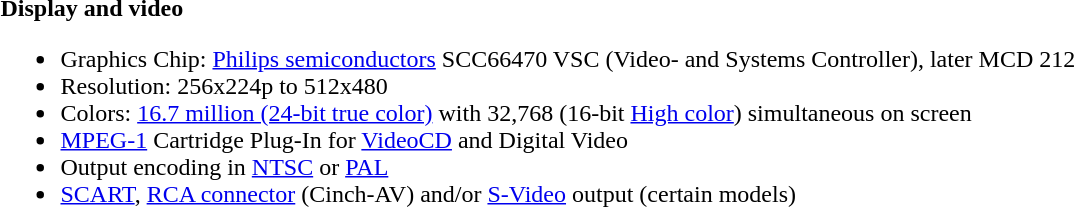<table>
<tr>
<td><strong>Display and video</strong><br><ul><li>Graphics Chip: <a href='#'>Philips semiconductors</a> SCC66470 VSC (Video- and Systems Controller), later MCD 212</li><li>Resolution: 256x224p to 512x480</li><li>Colors: <a href='#'>16.7 million (24-bit true color)</a> with 32,768 (16-bit <a href='#'>High color</a>) simultaneous on screen</li><li><a href='#'>MPEG-1</a> Cartridge Plug-In for <a href='#'>VideoCD</a> and Digital Video</li><li>Output encoding in <a href='#'>NTSC</a> or <a href='#'>PAL</a></li><li><a href='#'>SCART</a>, <a href='#'>RCA connector</a> (Cinch-AV) and/or <a href='#'>S-Video</a> output (certain models)</li></ul></td>
</tr>
</table>
